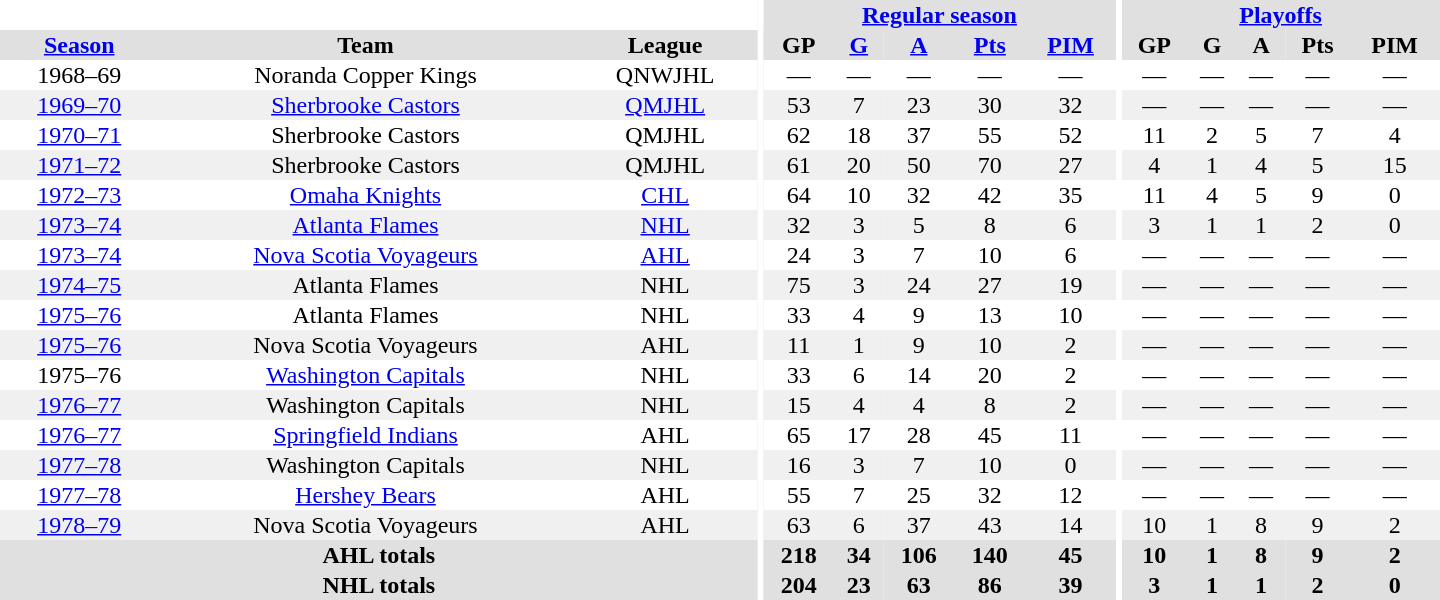<table border="0" cellpadding="1" cellspacing="0" style="text-align:center; width:60em">
<tr bgcolor="#e0e0e0">
<th colspan="3" bgcolor="#ffffff"></th>
<th rowspan="100" bgcolor="#ffffff"></th>
<th colspan="5"><a href='#'>Regular season</a></th>
<th rowspan="100" bgcolor="#ffffff"></th>
<th colspan="5"><a href='#'>Playoffs</a></th>
</tr>
<tr bgcolor="#e0e0e0">
<th><a href='#'>Season</a></th>
<th>Team</th>
<th>League</th>
<th>GP</th>
<th><a href='#'>G</a></th>
<th><a href='#'>A</a></th>
<th><a href='#'>Pts</a></th>
<th><a href='#'>PIM</a></th>
<th>GP</th>
<th>G</th>
<th>A</th>
<th>Pts</th>
<th>PIM</th>
</tr>
<tr>
<td>1968–69</td>
<td>Noranda Copper Kings</td>
<td>QNWJHL</td>
<td>—</td>
<td>—</td>
<td>—</td>
<td>—</td>
<td>—</td>
<td>—</td>
<td>—</td>
<td>—</td>
<td>—</td>
<td>—</td>
</tr>
<tr bgcolor="#f0f0f0">
<td><a href='#'>1969–70</a></td>
<td><a href='#'>Sherbrooke Castors</a></td>
<td><a href='#'>QMJHL</a></td>
<td>53</td>
<td>7</td>
<td>23</td>
<td>30</td>
<td>32</td>
<td>—</td>
<td>—</td>
<td>—</td>
<td>—</td>
<td>—</td>
</tr>
<tr>
<td><a href='#'>1970–71</a></td>
<td>Sherbrooke Castors</td>
<td>QMJHL</td>
<td>62</td>
<td>18</td>
<td>37</td>
<td>55</td>
<td>52</td>
<td>11</td>
<td>2</td>
<td>5</td>
<td>7</td>
<td>4</td>
</tr>
<tr bgcolor="#f0f0f0">
<td><a href='#'>1971–72</a></td>
<td>Sherbrooke Castors</td>
<td>QMJHL</td>
<td>61</td>
<td>20</td>
<td>50</td>
<td>70</td>
<td>27</td>
<td>4</td>
<td>1</td>
<td>4</td>
<td>5</td>
<td>15</td>
</tr>
<tr>
<td><a href='#'>1972–73</a></td>
<td><a href='#'>Omaha Knights</a></td>
<td><a href='#'>CHL</a></td>
<td>64</td>
<td>10</td>
<td>32</td>
<td>42</td>
<td>35</td>
<td>11</td>
<td>4</td>
<td>5</td>
<td>9</td>
<td>0</td>
</tr>
<tr bgcolor="#f0f0f0">
<td><a href='#'>1973–74</a></td>
<td><a href='#'>Atlanta Flames</a></td>
<td><a href='#'>NHL</a></td>
<td>32</td>
<td>3</td>
<td>5</td>
<td>8</td>
<td>6</td>
<td>3</td>
<td>1</td>
<td>1</td>
<td>2</td>
<td>0</td>
</tr>
<tr>
<td><a href='#'>1973–74</a></td>
<td><a href='#'>Nova Scotia Voyageurs</a></td>
<td><a href='#'>AHL</a></td>
<td>24</td>
<td>3</td>
<td>7</td>
<td>10</td>
<td>6</td>
<td>—</td>
<td>—</td>
<td>—</td>
<td>—</td>
<td>—</td>
</tr>
<tr bgcolor="#f0f0f0">
<td><a href='#'>1974–75</a></td>
<td>Atlanta Flames</td>
<td>NHL</td>
<td>75</td>
<td>3</td>
<td>24</td>
<td>27</td>
<td>19</td>
<td>—</td>
<td>—</td>
<td>—</td>
<td>—</td>
<td>—</td>
</tr>
<tr>
<td><a href='#'>1975–76</a></td>
<td>Atlanta Flames</td>
<td>NHL</td>
<td>33</td>
<td>4</td>
<td>9</td>
<td>13</td>
<td>10</td>
<td>—</td>
<td>—</td>
<td>—</td>
<td>—</td>
<td>—</td>
</tr>
<tr bgcolor="#f0f0f0">
<td><a href='#'>1975–76</a></td>
<td>Nova Scotia Voyageurs</td>
<td>AHL</td>
<td>11</td>
<td>1</td>
<td>9</td>
<td>10</td>
<td>2</td>
<td>—</td>
<td>—</td>
<td>—</td>
<td>—</td>
<td>—</td>
</tr>
<tr>
<td>1975–76</td>
<td><a href='#'>Washington Capitals</a></td>
<td>NHL</td>
<td>33</td>
<td>6</td>
<td>14</td>
<td>20</td>
<td>2</td>
<td>—</td>
<td>—</td>
<td>—</td>
<td>—</td>
<td>—</td>
</tr>
<tr bgcolor="#f0f0f0">
<td><a href='#'>1976–77</a></td>
<td>Washington Capitals</td>
<td>NHL</td>
<td>15</td>
<td>4</td>
<td>4</td>
<td>8</td>
<td>2</td>
<td>—</td>
<td>—</td>
<td>—</td>
<td>—</td>
<td>—</td>
</tr>
<tr>
<td><a href='#'>1976–77</a></td>
<td><a href='#'>Springfield Indians</a></td>
<td>AHL</td>
<td>65</td>
<td>17</td>
<td>28</td>
<td>45</td>
<td>11</td>
<td>—</td>
<td>—</td>
<td>—</td>
<td>—</td>
<td>—</td>
</tr>
<tr bgcolor="#f0f0f0">
<td><a href='#'>1977–78</a></td>
<td>Washington Capitals</td>
<td>NHL</td>
<td>16</td>
<td>3</td>
<td>7</td>
<td>10</td>
<td>0</td>
<td>—</td>
<td>—</td>
<td>—</td>
<td>—</td>
<td>—</td>
</tr>
<tr>
<td><a href='#'>1977–78</a></td>
<td><a href='#'>Hershey Bears</a></td>
<td>AHL</td>
<td>55</td>
<td>7</td>
<td>25</td>
<td>32</td>
<td>12</td>
<td>—</td>
<td>—</td>
<td>—</td>
<td>—</td>
<td>—</td>
</tr>
<tr bgcolor="#f0f0f0">
<td><a href='#'>1978–79</a></td>
<td>Nova Scotia Voyageurs</td>
<td>AHL</td>
<td>63</td>
<td>6</td>
<td>37</td>
<td>43</td>
<td>14</td>
<td>10</td>
<td>1</td>
<td>8</td>
<td>9</td>
<td>2</td>
</tr>
<tr bgcolor="#e0e0e0">
<th colspan="3">AHL totals</th>
<th>218</th>
<th>34</th>
<th>106</th>
<th>140</th>
<th>45</th>
<th>10</th>
<th>1</th>
<th>8</th>
<th>9</th>
<th>2</th>
</tr>
<tr bgcolor="#e0e0e0">
<th colspan="3">NHL totals</th>
<th>204</th>
<th>23</th>
<th>63</th>
<th>86</th>
<th>39</th>
<th>3</th>
<th>1</th>
<th>1</th>
<th>2</th>
<th>0</th>
</tr>
</table>
